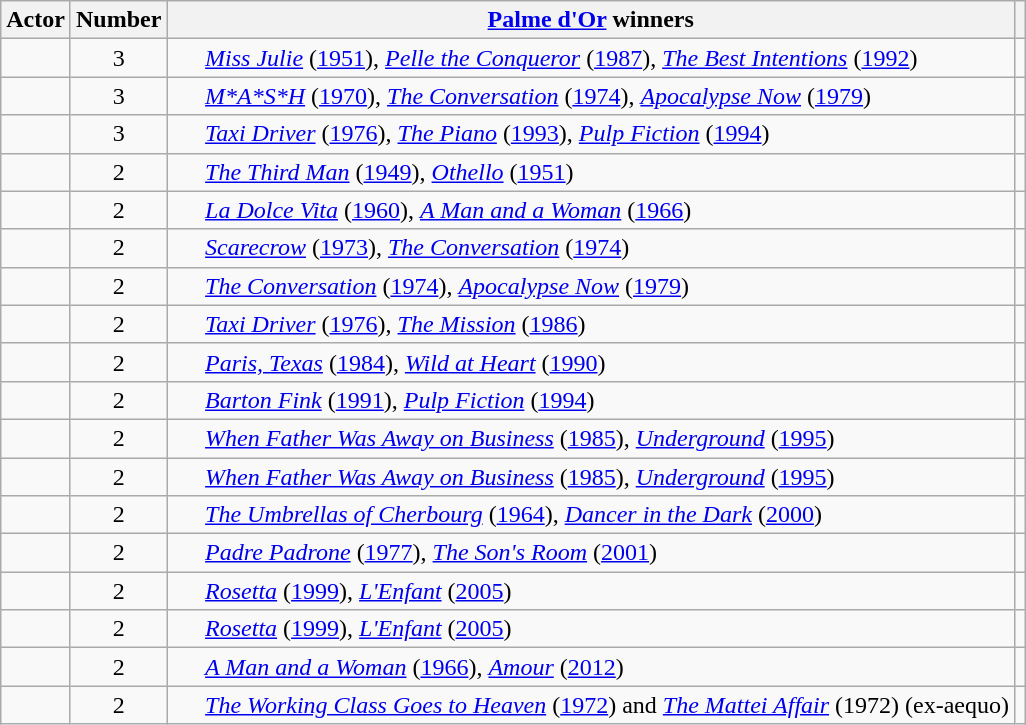<table class="wikitable sortable" style="text-align: center">
<tr>
<th scope="col">Actor</th>
<th scope="col">Number</th>
<th scope="col"><a href='#'>Palme d'Or</a> winners</th>
<th scope="col" class="unsortable"></th>
</tr>
<tr>
<td></td>
<td>3</td>
<td style="text-align:left; padding-left:25px;"><em><a href='#'>Miss Julie</a></em> (<a href='#'>1951</a>), <em><a href='#'>Pelle the Conqueror</a></em> (<a href='#'>1987</a>), <em><a href='#'>The Best Intentions</a></em> (<a href='#'>1992</a>)</td>
<td></td>
</tr>
<tr>
<td></td>
<td>3</td>
<td style="text-align:left; padding-left:25px;"><em><a href='#'>M*A*S*H</a></em> (<a href='#'>1970</a>), <em><a href='#'>The Conversation</a></em> (<a href='#'>1974</a>), <em><a href='#'>Apocalypse Now</a></em> (<a href='#'>1979</a>)</td>
<td></td>
</tr>
<tr>
<td></td>
<td>3</td>
<td style="text-align:left; padding-left:25px;"><em><a href='#'>Taxi Driver</a></em> (<a href='#'>1976</a>), <em><a href='#'>The Piano</a></em> (<a href='#'>1993</a>), <em><a href='#'>Pulp Fiction</a></em> (<a href='#'>1994</a>)</td>
<td></td>
</tr>
<tr>
<td></td>
<td>2</td>
<td style="text-align:left; padding-left:25px;"><em><a href='#'>The Third Man</a></em> (<a href='#'>1949</a>), <em><a href='#'>Othello</a></em> (<a href='#'>1951</a>)</td>
<td></td>
</tr>
<tr>
<td></td>
<td>2</td>
<td style="text-align:left; padding-left:25px;"><em><a href='#'>La Dolce Vita</a></em> (<a href='#'>1960</a>), <em><a href='#'>A Man and a Woman</a></em> (<a href='#'>1966</a>)</td>
<td></td>
</tr>
<tr>
<td></td>
<td>2</td>
<td style="text-align:left; padding-left:25px;"><em><a href='#'>Scarecrow</a></em> (<a href='#'>1973</a>), <em><a href='#'>The Conversation</a></em> (<a href='#'>1974</a>)</td>
<td></td>
</tr>
<tr>
<td></td>
<td>2</td>
<td style="text-align:left; padding-left:25px;"><em><a href='#'>The Conversation</a></em> (<a href='#'>1974</a>), <em><a href='#'>Apocalypse Now</a></em> (<a href='#'>1979</a>)</td>
<td></td>
</tr>
<tr>
<td></td>
<td>2</td>
<td style="text-align:left; padding-left:25px;"><em><a href='#'>Taxi Driver</a></em> (<a href='#'>1976</a>), <em><a href='#'>The Mission</a></em> (<a href='#'>1986</a>)</td>
</tr>
<tr>
<td></td>
<td>2</td>
<td style="text-align:left; padding-left:25px;"><em><a href='#'>Paris, Texas</a></em> (<a href='#'>1984</a>), <em><a href='#'>Wild at Heart</a></em> (<a href='#'>1990</a>)</td>
<td></td>
</tr>
<tr>
<td></td>
<td>2</td>
<td style="text-align:left; padding-left:25px;"><em><a href='#'>Barton Fink</a></em> (<a href='#'>1991</a>), <em><a href='#'>Pulp Fiction</a></em> (<a href='#'>1994</a>)</td>
<td></td>
</tr>
<tr>
<td></td>
<td>2</td>
<td style="text-align:left; padding-left:25px;"><em><a href='#'>When Father Was Away on Business</a></em> (<a href='#'>1985</a>), <em><a href='#'>Underground</a></em> (<a href='#'>1995</a>)</td>
<td></td>
</tr>
<tr>
<td></td>
<td>2</td>
<td style="text-align:left; padding-left:25px;"><em><a href='#'>When Father Was Away on Business</a></em> (<a href='#'>1985</a>), <em><a href='#'>Underground</a></em> (<a href='#'>1995</a>)</td>
<td></td>
</tr>
<tr>
<td></td>
<td>2</td>
<td style="text-align:left; padding-left:25px;"><em><a href='#'>The Umbrellas of Cherbourg</a></em> (<a href='#'>1964</a>), <em><a href='#'>Dancer in the Dark</a></em> (<a href='#'>2000</a>)</td>
<td></td>
</tr>
<tr>
<td></td>
<td>2</td>
<td style="text-align:left; padding-left:25px;"><em><a href='#'>Padre Padrone</a></em> (<a href='#'>1977</a>), <em><a href='#'>The Son's Room</a></em> (<a href='#'>2001</a>)</td>
<td></td>
</tr>
<tr>
<td></td>
<td>2</td>
<td style="text-align:left; padding-left:25px;"><em><a href='#'>Rosetta</a></em> (<a href='#'>1999</a>), <em><a href='#'>L'Enfant</a></em> (<a href='#'>2005</a>)</td>
<td></td>
</tr>
<tr>
<td></td>
<td>2</td>
<td style="text-align:left; padding-left:25px;"><em><a href='#'>Rosetta</a></em> (<a href='#'>1999</a>), <em><a href='#'>L'Enfant</a></em> (<a href='#'>2005</a>)</td>
<td></td>
</tr>
<tr>
<td></td>
<td>2</td>
<td style="text-align:left; padding-left:25px;"><em><a href='#'>A Man and a Woman</a></em> (<a href='#'>1966</a>), <em><a href='#'>Amour</a></em> (<a href='#'>2012</a>)</td>
<td></td>
</tr>
<tr>
<td></td>
<td>2</td>
<td style="text-align:left; padding-left:25px;"><em><a href='#'>The Working Class Goes to Heaven</a></em> (<a href='#'>1972</a>) and <em><a href='#'>The Mattei Affair</a></em> (1972) (ex-aequo)</td>
<td></td>
</tr>
</table>
